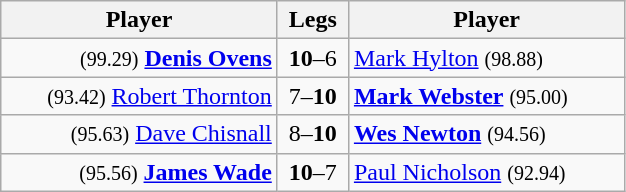<table class=wikitable style="text-align:center">
<tr>
<th width=177>Player</th>
<th width=40>Legs</th>
<th width=177>Player</th>
</tr>
<tr align=left>
<td align=right><small><span>(99.29)</span></small> <strong><a href='#'>Denis Ovens</a></strong> </td>
<td align=center><strong>10</strong>–6</td>
<td> <a href='#'>Mark Hylton</a> <small><span>(98.88)</span></small></td>
</tr>
<tr align=left>
<td align=right><small><span>(93.42)</span></small> <a href='#'>Robert Thornton</a> </td>
<td align=center>7–<strong>10</strong></td>
<td> <strong><a href='#'>Mark Webster</a></strong> <small><span>(95.00)</span></small></td>
</tr>
<tr align=left>
<td align=right><small><span>(95.63)</span></small> <a href='#'>Dave Chisnall</a> </td>
<td align=center>8–<strong>10</strong></td>
<td> <strong><a href='#'>Wes Newton</a></strong> <small><span>(94.56)</span></small></td>
</tr>
<tr align=left>
<td align=right><small><span>(95.56)</span></small> <strong><a href='#'>James Wade</a></strong> </td>
<td align=center><strong>10</strong>–7</td>
<td> <a href='#'>Paul Nicholson</a> <small><span>(92.94)</span></small></td>
</tr>
</table>
